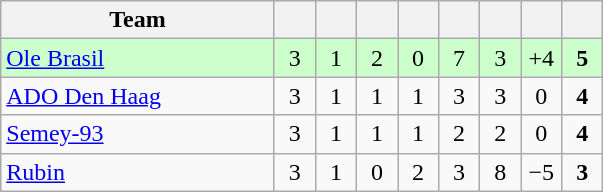<table class="wikitable" style="text-align:center;">
<tr>
<th width=175>Team</th>
<th width=20></th>
<th width=20></th>
<th width=20></th>
<th width=20></th>
<th width=20></th>
<th width=20></th>
<th width=20></th>
<th width=20></th>
</tr>
<tr bgcolor=ccffcc>
<td align="left"> <a href='#'>Ole Brasil</a></td>
<td>3</td>
<td>1</td>
<td>2</td>
<td>0</td>
<td>7</td>
<td>3</td>
<td>+4</td>
<td><strong>5</strong></td>
</tr>
<tr>
<td align="left"> <a href='#'>ADO Den Haag</a></td>
<td>3</td>
<td>1</td>
<td>1</td>
<td>1</td>
<td>3</td>
<td>3</td>
<td>0</td>
<td><strong>4</strong></td>
</tr>
<tr>
<td align="left"> <a href='#'>Semey-93</a></td>
<td>3</td>
<td>1</td>
<td>1</td>
<td>1</td>
<td>2</td>
<td>2</td>
<td>0</td>
<td><strong>4</strong></td>
</tr>
<tr>
<td align="left">  <a href='#'>Rubin</a></td>
<td>3</td>
<td>1</td>
<td>0</td>
<td>2</td>
<td>3</td>
<td>8</td>
<td>−5</td>
<td><strong>3</strong></td>
</tr>
</table>
